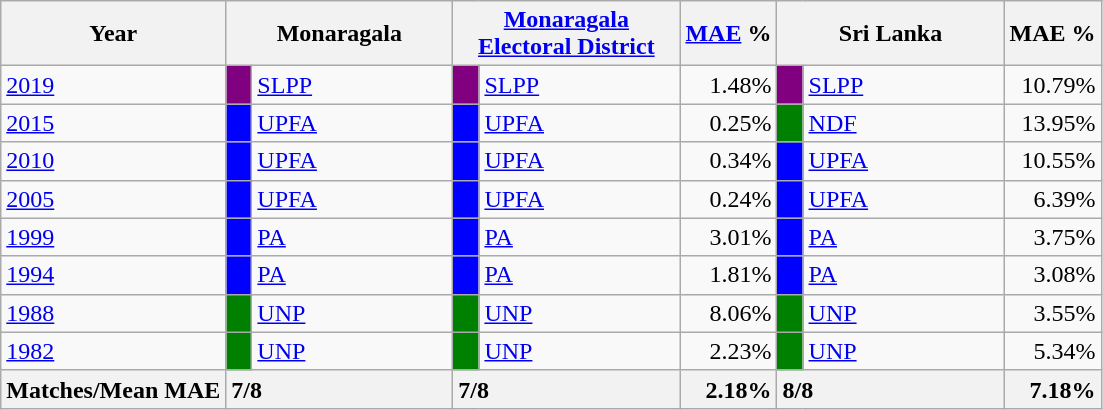<table class="wikitable">
<tr>
<th>Year</th>
<th colspan="2" width="144px">Monaragala</th>
<th colspan="2" width="144px"><a href='#'>Monaragala Electoral District</a></th>
<th><a href='#'>MAE</a> %</th>
<th colspan="2" width="144px">Sri Lanka</th>
<th>MAE %</th>
</tr>
<tr>
<td><a href='#'>2019</a></td>
<td style="background-color:purple;" width="10px"></td>
<td style="text-align:left;"><a href='#'>SLPP</a></td>
<td style="background-color:purple;" width="10px"></td>
<td style="text-align:left;"><a href='#'>SLPP</a></td>
<td style="text-align:right;">1.48%</td>
<td style="background-color:purple;" width="10px"></td>
<td style="text-align:left;"><a href='#'>SLPP</a></td>
<td style="text-align:right;">10.79%</td>
</tr>
<tr>
<td><a href='#'>2015</a></td>
<td style="background-color:blue;" width="10px"></td>
<td style="text-align:left;"><a href='#'>UPFA</a></td>
<td style="background-color:blue;" width="10px"></td>
<td style="text-align:left;"><a href='#'>UPFA</a></td>
<td style="text-align:right;">0.25%</td>
<td style="background-color:green;" width="10px"></td>
<td style="text-align:left;"><a href='#'>NDF</a></td>
<td style="text-align:right;">13.95%</td>
</tr>
<tr>
<td><a href='#'>2010</a></td>
<td style="background-color:blue;" width="10px"></td>
<td style="text-align:left;"><a href='#'>UPFA</a></td>
<td style="background-color:blue;" width="10px"></td>
<td style="text-align:left;"><a href='#'>UPFA</a></td>
<td style="text-align:right;">0.34%</td>
<td style="background-color:blue;" width="10px"></td>
<td style="text-align:left;"><a href='#'>UPFA</a></td>
<td style="text-align:right;">10.55%</td>
</tr>
<tr>
<td><a href='#'>2005</a></td>
<td style="background-color:blue;" width="10px"></td>
<td style="text-align:left;"><a href='#'>UPFA</a></td>
<td style="background-color:blue;" width="10px"></td>
<td style="text-align:left;"><a href='#'>UPFA</a></td>
<td style="text-align:right;">0.24%</td>
<td style="background-color:blue;" width="10px"></td>
<td style="text-align:left;"><a href='#'>UPFA</a></td>
<td style="text-align:right;">6.39%</td>
</tr>
<tr>
<td><a href='#'>1999</a></td>
<td style="background-color:blue;" width="10px"></td>
<td style="text-align:left;"><a href='#'>PA</a></td>
<td style="background-color:blue;" width="10px"></td>
<td style="text-align:left;"><a href='#'>PA</a></td>
<td style="text-align:right;">3.01%</td>
<td style="background-color:blue;" width="10px"></td>
<td style="text-align:left;"><a href='#'>PA</a></td>
<td style="text-align:right;">3.75%</td>
</tr>
<tr>
<td><a href='#'>1994</a></td>
<td style="background-color:blue;" width="10px"></td>
<td style="text-align:left;"><a href='#'>PA</a></td>
<td style="background-color:blue;" width="10px"></td>
<td style="text-align:left;"><a href='#'>PA</a></td>
<td style="text-align:right;">1.81%</td>
<td style="background-color:blue;" width="10px"></td>
<td style="text-align:left;"><a href='#'>PA</a></td>
<td style="text-align:right;">3.08%</td>
</tr>
<tr>
<td><a href='#'>1988</a></td>
<td style="background-color:green;" width="10px"></td>
<td style="text-align:left;"><a href='#'>UNP</a></td>
<td style="background-color:green;" width="10px"></td>
<td style="text-align:left;"><a href='#'>UNP</a></td>
<td style="text-align:right;">8.06%</td>
<td style="background-color:green;" width="10px"></td>
<td style="text-align:left;"><a href='#'>UNP</a></td>
<td style="text-align:right;">3.55%</td>
</tr>
<tr>
<td><a href='#'>1982</a></td>
<td style="background-color:green;" width="10px"></td>
<td style="text-align:left;"><a href='#'>UNP</a></td>
<td style="background-color:green;" width="10px"></td>
<td style="text-align:left;"><a href='#'>UNP</a></td>
<td style="text-align:right;">2.23%</td>
<td style="background-color:green;" width="10px"></td>
<td style="text-align:left;"><a href='#'>UNP</a></td>
<td style="text-align:right;">5.34%</td>
</tr>
<tr>
<th>Matches/Mean MAE</th>
<th style="text-align:left;"colspan="2" width="144px">7/8</th>
<th style="text-align:left;"colspan="2" width="144px">7/8</th>
<th style="text-align:right;">2.18%</th>
<th style="text-align:left;"colspan="2" width="144px">8/8</th>
<th style="text-align:right;">7.18%</th>
</tr>
</table>
